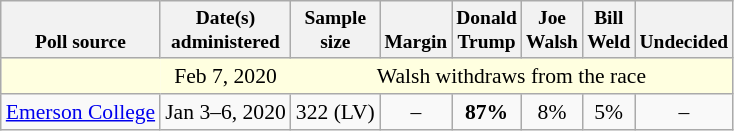<table class="wikitable" style="font-size:90%;text-align:center;">
<tr valign=bottom style="font-size:90%;">
<th>Poll source</th>
<th>Date(s)<br>administered</th>
<th>Sample<br>size</th>
<th>Margin<br></th>
<th>Donald<br>Trump</th>
<th>Joe<br>Walsh</th>
<th>Bill<br>Weld</th>
<th>Undecided</th>
</tr>
<tr style="background:lightyellow;">
<td style="border-right-style:hidden;"></td>
<td style="border-right-style:hidden;">Feb 7, 2020</td>
<td colspan="20">Walsh withdraws from the race</td>
</tr>
<tr>
<td><a href='#'>Emerson College</a></td>
<td>Jan 3–6, 2020</td>
<td>322 (LV)</td>
<td>–</td>
<td><strong>87%</strong></td>
<td>8%</td>
<td>5%</td>
<td>–</td>
</tr>
</table>
